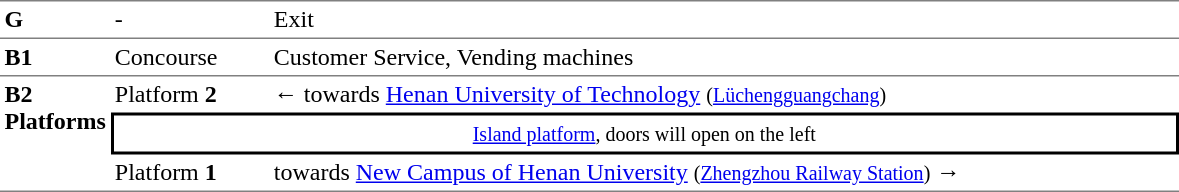<table table border=0 cellspacing=0 cellpadding=3>
<tr>
<td style="border-top:solid 1px gray;" width=50 valign=top><strong>G</strong></td>
<td style="border-top:solid 1px gray;" width=100 valign=top>-</td>
<td style="border-top:solid 1px gray;" width=600 valign=top>Exit</td>
</tr>
<tr>
<td style="border-bottom:solid 1px gray; border-top:solid 1px gray;" valign=top width=50><strong>B1</strong></td>
<td style="border-bottom:solid 1px gray; border-top:solid 1px gray;" valign=top width=100>Concourse<br></td>
<td style="border-bottom:solid 1px gray; border-top:solid 1px gray;" valign=top width=390>Customer Service, Vending machines</td>
</tr>
<tr>
<td style="border-bottom:solid 1px gray;" rowspan="3" valign=top><strong>B2<br>Platforms</strong></td>
<td>Platform <span> <strong>2</strong></span></td>
<td>←  towards <a href='#'>Henan University of Technology</a> <small>(<a href='#'>Lüchengguangchang</a>)</small></td>
</tr>
<tr>
<td style="border-right:solid 2px black;border-left:solid 2px black;border-top:solid 2px black;border-bottom:solid 2px black;text-align:center;" colspan=2><small><a href='#'>Island platform</a>, doors will open on the left</small></td>
</tr>
<tr>
<td style="border-bottom:solid 1px gray;">Platform <span> <strong>1</strong></span></td>
<td style="border-bottom:solid 1px gray;">  towards <a href='#'>New Campus of Henan University</a> <small>(<a href='#'>Zhengzhou Railway Station</a>)</small> →</td>
</tr>
</table>
